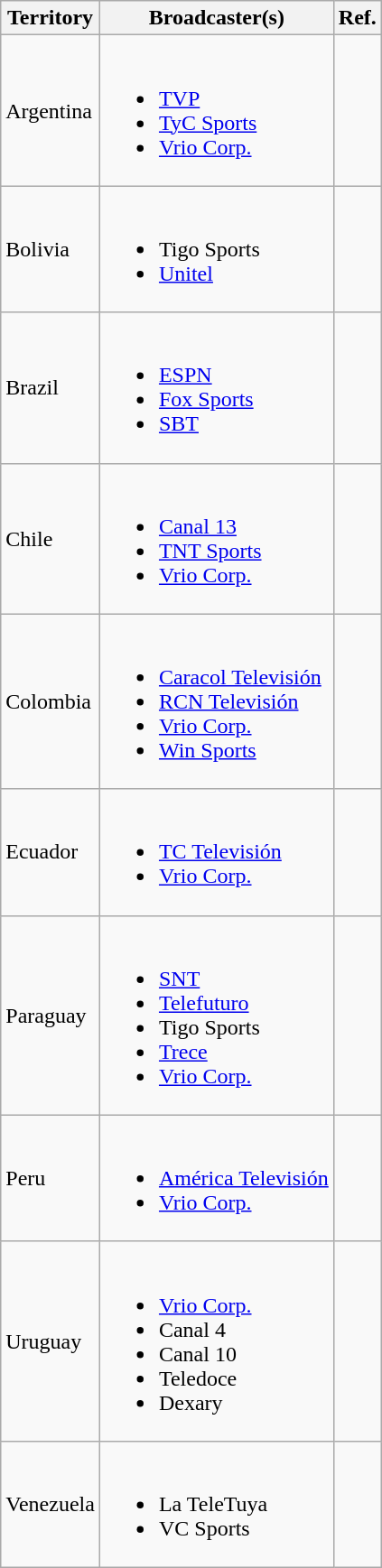<table class="wikitable">
<tr>
<th>Territory</th>
<th>Broadcaster(s)</th>
<th>Ref.</th>
</tr>
<tr>
<td>Argentina</td>
<td><br><ul><li><a href='#'>TVP</a></li><li><a href='#'>TyC Sports</a></li><li><a href='#'>Vrio Corp.</a></li></ul></td>
<td></td>
</tr>
<tr>
<td>Bolivia</td>
<td><br><ul><li>Tigo Sports</li><li><a href='#'>Unitel</a></li></ul></td>
<td></td>
</tr>
<tr>
<td>Brazil</td>
<td><br><ul><li><a href='#'>ESPN</a></li><li><a href='#'>Fox Sports</a></li><li><a href='#'>SBT</a></li></ul></td>
<td></td>
</tr>
<tr>
<td>Chile</td>
<td><br><ul><li><a href='#'>Canal 13</a></li><li><a href='#'>TNT Sports</a></li><li><a href='#'>Vrio Corp.</a></li></ul></td>
<td></td>
</tr>
<tr>
<td>Colombia</td>
<td><br><ul><li><a href='#'>Caracol Televisión</a></li><li><a href='#'>RCN Televisión</a></li><li><a href='#'>Vrio Corp.</a></li><li><a href='#'>Win Sports</a></li></ul></td>
<td></td>
</tr>
<tr>
<td>Ecuador</td>
<td><br><ul><li><a href='#'>TC Televisión</a></li><li><a href='#'>Vrio Corp.</a></li></ul></td>
<td></td>
</tr>
<tr>
<td>Paraguay</td>
<td><br><ul><li><a href='#'>SNT</a></li><li><a href='#'>Telefuturo</a></li><li>Tigo Sports</li><li><a href='#'>Trece</a></li><li><a href='#'>Vrio Corp.</a></li></ul></td>
<td></td>
</tr>
<tr>
<td>Peru</td>
<td><br><ul><li><a href='#'>América Televisión</a></li><li><a href='#'>Vrio Corp.</a></li></ul></td>
<td></td>
</tr>
<tr>
<td>Uruguay</td>
<td><br><ul><li><a href='#'>Vrio Corp.</a></li><li>Canal 4</li><li>Canal 10</li><li>Teledoce</li><li>Dexary</li></ul></td>
<td></td>
</tr>
<tr>
<td>Venezuela</td>
<td><br><ul><li>La TeleTuya</li><li>VC Sports</li></ul></td>
<td></td>
</tr>
</table>
